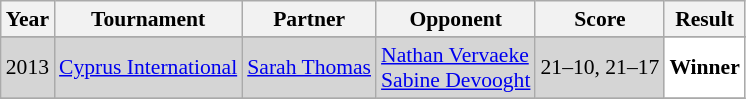<table class="sortable wikitable" style="font-size: 90%;">
<tr>
<th>Year</th>
<th>Tournament</th>
<th>Partner</th>
<th>Opponent</th>
<th>Score</th>
<th>Result</th>
</tr>
<tr>
</tr>
<tr style="background:#D5D5D5">
<td align="center">2013</td>
<td align="left"><a href='#'>Cyprus International</a></td>
<td align="left"> <a href='#'>Sarah Thomas</a></td>
<td align="left"> <a href='#'>Nathan Vervaeke</a><br> <a href='#'>Sabine Devooght</a></td>
<td align="left">21–10, 21–17</td>
<td style="text-align:left; background:white"> <strong>Winner</strong></td>
</tr>
<tr>
</tr>
</table>
